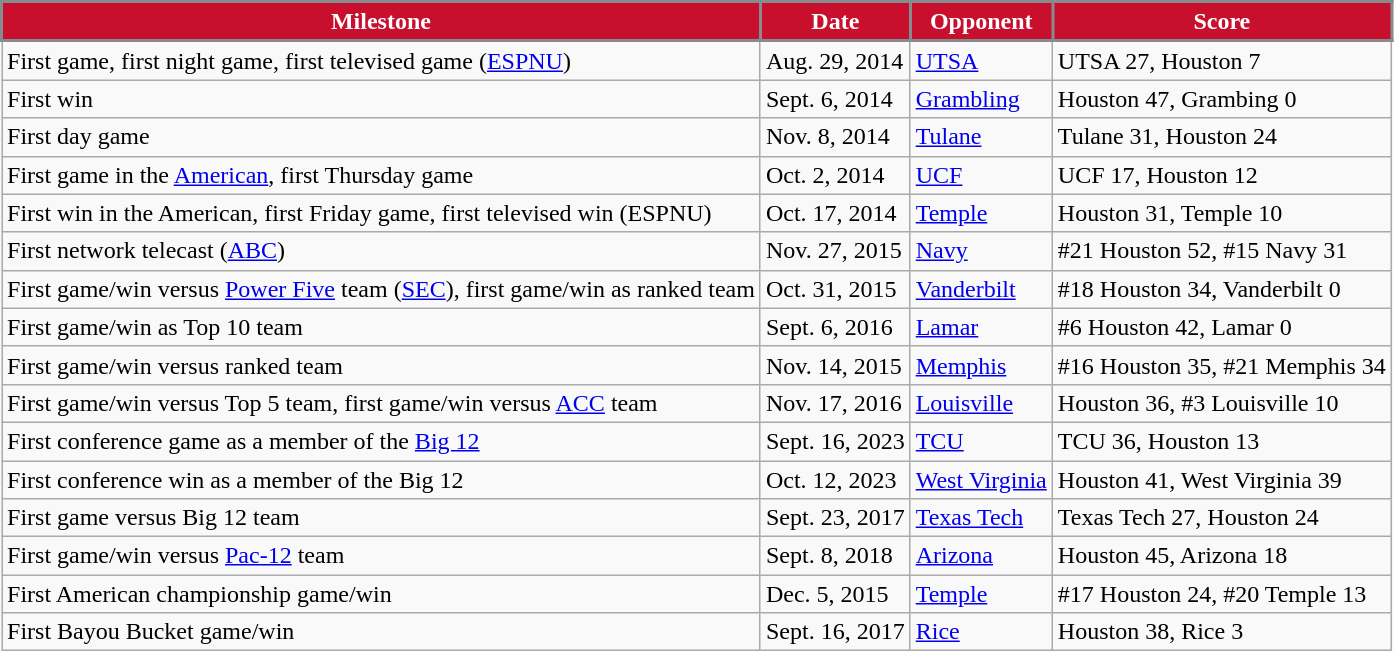<table class="wikitable">
<tr>
<th style="background:#C8102E; color:white; border: 2px solid #888B8D;">Milestone</th>
<th style="background:#C8102E; color:white; border: 2px solid #888B8D;">Date</th>
<th style="background:#C8102E; color:white; border: 2px solid #888B8D;">Opponent</th>
<th style="background:#C8102E; color:white; border: 2px solid #888B8D;">Score</th>
</tr>
<tr>
<td>First game, first night game, first televised game (<a href='#'>ESPNU</a>)</td>
<td>Aug. 29, 2014</td>
<td><a href='#'>UTSA</a></td>
<td>UTSA 27, Houston 7</td>
</tr>
<tr>
<td>First win</td>
<td>Sept. 6, 2014</td>
<td><a href='#'>Grambling</a></td>
<td>Houston 47, Grambing 0</td>
</tr>
<tr>
<td>First day game</td>
<td>Nov. 8, 2014</td>
<td><a href='#'>Tulane</a></td>
<td>Tulane 31, Houston 24</td>
</tr>
<tr>
<td>First game in the <a href='#'>American</a>, first Thursday game</td>
<td>Oct. 2, 2014</td>
<td><a href='#'>UCF</a></td>
<td>UCF 17, Houston 12</td>
</tr>
<tr>
<td>First win in the American, first Friday game, first televised win (ESPNU)</td>
<td>Oct. 17, 2014</td>
<td><a href='#'>Temple</a></td>
<td>Houston 31, Temple 10</td>
</tr>
<tr>
<td>First network telecast (<a href='#'>ABC</a>)</td>
<td>Nov. 27, 2015</td>
<td><a href='#'>Navy</a></td>
<td>#21 Houston 52, #15 Navy 31</td>
</tr>
<tr>
<td>First game/win versus <a href='#'>Power Five</a> team (<a href='#'>SEC</a>), first game/win as ranked team</td>
<td>Oct. 31, 2015</td>
<td><a href='#'>Vanderbilt</a></td>
<td>#18 Houston 34, Vanderbilt 0</td>
</tr>
<tr>
<td>First game/win as Top 10 team</td>
<td>Sept. 6, 2016</td>
<td><a href='#'>Lamar</a></td>
<td>#6 Houston 42, Lamar 0</td>
</tr>
<tr>
<td>First game/win versus ranked team</td>
<td>Nov. 14, 2015</td>
<td><a href='#'>Memphis</a></td>
<td>#16 Houston 35, #21 Memphis 34</td>
</tr>
<tr>
<td>First game/win versus Top 5 team, first game/win versus <a href='#'>ACC</a> team</td>
<td>Nov. 17, 2016</td>
<td><a href='#'>Louisville</a></td>
<td>Houston 36, #3 Louisville 10</td>
</tr>
<tr>
<td>First conference game as a member of the <a href='#'>Big 12</a></td>
<td>Sept. 16, 2023</td>
<td><a href='#'>TCU</a></td>
<td>TCU 36, Houston 13</td>
</tr>
<tr>
<td>First conference win as a member of the Big 12</td>
<td>Oct. 12, 2023</td>
<td><a href='#'>West Virginia</a></td>
<td>Houston 41, West Virginia 39</td>
</tr>
<tr>
<td>First game versus Big 12 team</td>
<td>Sept. 23, 2017</td>
<td><a href='#'>Texas Tech</a></td>
<td>Texas Tech 27, Houston 24</td>
</tr>
<tr>
<td>First game/win versus <a href='#'>Pac-12</a> team</td>
<td>Sept. 8, 2018</td>
<td><a href='#'>Arizona</a></td>
<td>Houston 45, Arizona 18</td>
</tr>
<tr>
<td>First American championship game/win</td>
<td>Dec. 5, 2015</td>
<td><a href='#'>Temple</a></td>
<td>#17 Houston 24, #20 Temple 13</td>
</tr>
<tr>
<td>First Bayou Bucket game/win</td>
<td>Sept. 16, 2017</td>
<td><a href='#'>Rice</a></td>
<td>Houston 38, Rice 3</td>
</tr>
</table>
